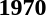<table>
<tr>
<td><strong>1970</strong><br></td>
</tr>
</table>
